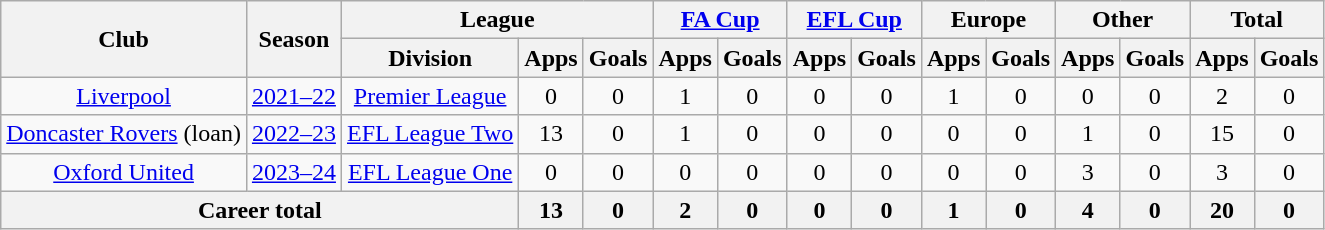<table class="wikitable" style="text-align: center;">
<tr>
<th rowspan=2>Club</th>
<th rowspan=2>Season</th>
<th colspan=3>League</th>
<th colspan=2><a href='#'>FA Cup</a></th>
<th colspan=2><a href='#'>EFL Cup</a></th>
<th colspan=2>Europe</th>
<th colspan=2>Other</th>
<th colspan=2>Total</th>
</tr>
<tr>
<th>Division</th>
<th>Apps</th>
<th>Goals</th>
<th>Apps</th>
<th>Goals</th>
<th>Apps</th>
<th>Goals</th>
<th>Apps</th>
<th>Goals</th>
<th>Apps</th>
<th>Goals</th>
<th>Apps</th>
<th>Goals</th>
</tr>
<tr>
<td><a href='#'>Liverpool</a></td>
<td><a href='#'>2021–22</a></td>
<td><a href='#'>Premier League</a></td>
<td>0</td>
<td>0</td>
<td>1</td>
<td>0</td>
<td>0</td>
<td>0</td>
<td>1</td>
<td>0</td>
<td>0</td>
<td>0</td>
<td>2</td>
<td>0</td>
</tr>
<tr>
<td><a href='#'>Doncaster Rovers</a> (loan)</td>
<td><a href='#'>2022–23</a></td>
<td><a href='#'>EFL League Two</a></td>
<td>13</td>
<td>0</td>
<td>1</td>
<td>0</td>
<td>0</td>
<td>0</td>
<td>0</td>
<td>0</td>
<td>1</td>
<td>0</td>
<td>15</td>
<td>0</td>
</tr>
<tr>
<td><a href='#'>Oxford United</a></td>
<td><a href='#'>2023–24</a></td>
<td><a href='#'>EFL League One</a></td>
<td>0</td>
<td>0</td>
<td>0</td>
<td>0</td>
<td>0</td>
<td>0</td>
<td>0</td>
<td>0</td>
<td>3</td>
<td>0</td>
<td>3</td>
<td>0</td>
</tr>
<tr>
<th colspan="3">Career total</th>
<th>13</th>
<th>0</th>
<th>2</th>
<th>0</th>
<th>0</th>
<th>0</th>
<th>1</th>
<th>0</th>
<th>4</th>
<th>0</th>
<th>20</th>
<th>0</th>
</tr>
</table>
